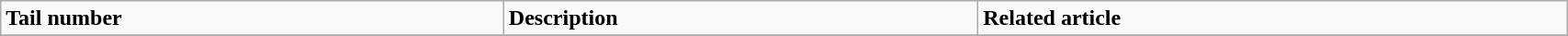<table class="wikitable" width="90%">
<tr>
<td><strong>Tail number</strong></td>
<td><strong>Description</strong></td>
<td><strong>Related article</strong></td>
</tr>
<tr>
</tr>
</table>
